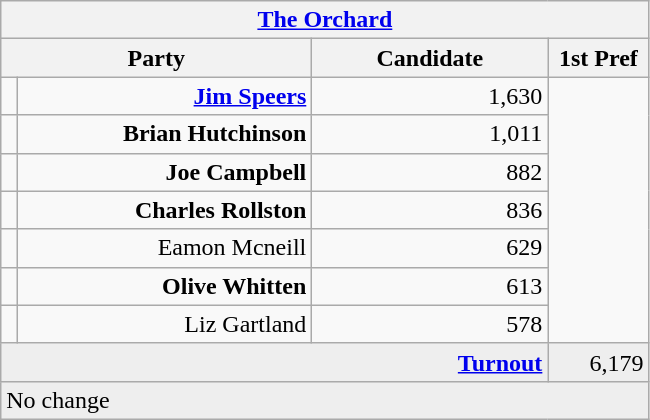<table class="wikitable">
<tr>
<th colspan="4" align="center"><a href='#'>The Orchard</a></th>
</tr>
<tr>
<th colspan="2" align="center" width=200>Party</th>
<th width=150>Candidate</th>
<th width=60>1st Pref</th>
</tr>
<tr>
<td></td>
<td align="right"><strong><a href='#'>Jim Speers</a></strong></td>
<td align="right">1,630</td>
</tr>
<tr>
<td></td>
<td align="right"><strong>Brian Hutchinson</strong></td>
<td align="right">1,011</td>
</tr>
<tr>
<td></td>
<td align="right"><strong>Joe Campbell</strong></td>
<td align="right">882</td>
</tr>
<tr>
<td></td>
<td align="right"><strong>Charles Rollston</strong></td>
<td align="right">836</td>
</tr>
<tr>
<td></td>
<td align="right">Eamon Mcneill</td>
<td align="right">629</td>
</tr>
<tr>
<td></td>
<td align="right"><strong>Olive Whitten</strong></td>
<td align="right">613</td>
</tr>
<tr>
<td></td>
<td align="right">Liz Gartland</td>
<td align="right">578</td>
</tr>
<tr bgcolor="EEEEEE">
<td colspan=3 align="right"><strong><a href='#'>Turnout</a></strong></td>
<td align="right">6,179</td>
</tr>
<tr bgcolor="EEEEEE">
<td colspan=4 bgcolor="EEEEEE">No change</td>
</tr>
</table>
